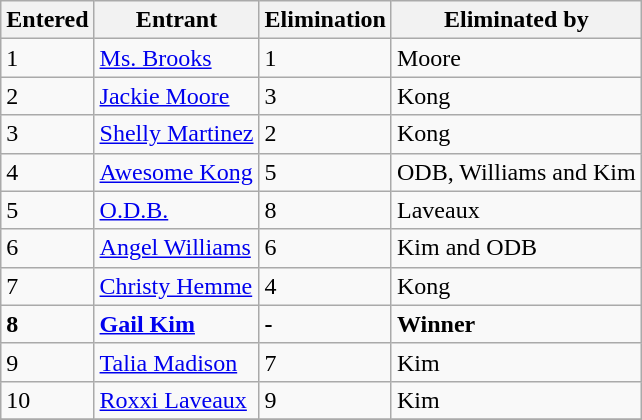<table class="wikitable sortable">
<tr>
<th>Entered</th>
<th>Entrant</th>
<th>Elimination</th>
<th>Eliminated by</th>
</tr>
<tr>
<td>1</td>
<td><a href='#'>Ms. Brooks</a></td>
<td>1</td>
<td>Moore</td>
</tr>
<tr>
<td>2</td>
<td><a href='#'>Jackie Moore</a></td>
<td>3</td>
<td>Kong</td>
</tr>
<tr>
<td>3</td>
<td><a href='#'>Shelly Martinez</a></td>
<td>2</td>
<td>Kong</td>
</tr>
<tr>
<td>4</td>
<td><a href='#'>Awesome Kong</a></td>
<td>5</td>
<td>ODB, Williams and Kim</td>
</tr>
<tr>
<td>5</td>
<td><a href='#'>O.D.B.</a></td>
<td>8</td>
<td>Laveaux</td>
</tr>
<tr>
<td>6</td>
<td><a href='#'>Angel Williams</a></td>
<td>6</td>
<td>Kim and ODB</td>
</tr>
<tr>
<td>7</td>
<td><a href='#'>Christy Hemme</a></td>
<td>4</td>
<td>Kong</td>
</tr>
<tr>
<td><strong>8</strong></td>
<td><strong><a href='#'>Gail Kim</a></strong></td>
<td><strong>-</strong></td>
<td><strong>Winner</strong></td>
</tr>
<tr>
<td>9</td>
<td><a href='#'>Talia Madison</a></td>
<td>7</td>
<td>Kim</td>
</tr>
<tr>
<td>10</td>
<td><a href='#'>Roxxi Laveaux</a></td>
<td>9</td>
<td>Kim</td>
</tr>
<tr>
</tr>
</table>
